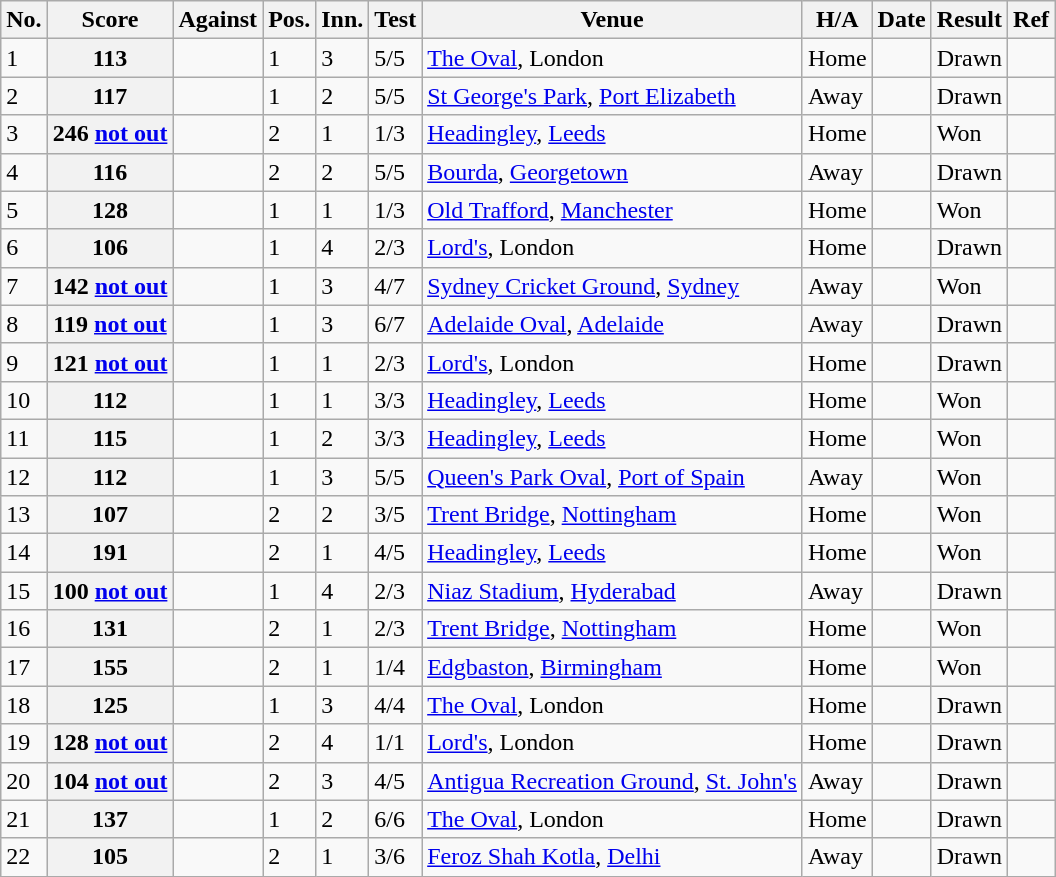<table class="wikitable sortable">
<tr>
<th scope="col">No.</th>
<th scope="col">Score</th>
<th scope="col">Against</th>
<th scope="col">Pos.</th>
<th scope="col">Inn.</th>
<th scope="col">Test</th>
<th scope="col">Venue</th>
<th scope="col">H/A</th>
<th scope="col">Date</th>
<th scope="col">Result</th>
<th class="unsortable" scope="col">Ref</th>
</tr>
<tr>
<td>1</td>
<th scope="row"> 113</th>
<td></td>
<td>1</td>
<td>3</td>
<td>5/5</td>
<td><a href='#'>The Oval</a>, London</td>
<td>Home</td>
<td></td>
<td>Drawn</td>
<td></td>
</tr>
<tr>
<td>2</td>
<th scope="row"> 117</th>
<td></td>
<td>1</td>
<td>2</td>
<td>5/5</td>
<td><a href='#'>St George's Park</a>, <a href='#'>Port Elizabeth</a></td>
<td>Away</td>
<td></td>
<td>Drawn</td>
<td></td>
</tr>
<tr>
<td>3</td>
<th scope="row"> 246 <a href='#'>not out</a></th>
<td></td>
<td>2</td>
<td>1</td>
<td>1/3</td>
<td><a href='#'>Headingley</a>, <a href='#'>Leeds</a></td>
<td>Home</td>
<td></td>
<td>Won</td>
<td></td>
</tr>
<tr>
<td>4</td>
<th scope="row"> 116</th>
<td></td>
<td>2</td>
<td>2</td>
<td>5/5</td>
<td><a href='#'>Bourda</a>, <a href='#'>Georgetown</a></td>
<td>Away</td>
<td></td>
<td>Drawn</td>
<td></td>
</tr>
<tr>
<td>5</td>
<th scope="row"> 128</th>
<td></td>
<td>1</td>
<td>1</td>
<td>1/3</td>
<td><a href='#'>Old Trafford</a>, <a href='#'>Manchester</a></td>
<td>Home</td>
<td></td>
<td>Won</td>
<td></td>
</tr>
<tr>
<td>6</td>
<th scope="row"> 106</th>
<td></td>
<td>1</td>
<td>4</td>
<td>2/3</td>
<td><a href='#'>Lord's</a>, London</td>
<td>Home</td>
<td></td>
<td>Drawn</td>
<td></td>
</tr>
<tr>
<td>7</td>
<th scope="row"> 142 <a href='#'>not out</a></th>
<td></td>
<td>1</td>
<td>3</td>
<td>4/7</td>
<td><a href='#'>Sydney Cricket Ground</a>, <a href='#'>Sydney</a></td>
<td>Away</td>
<td></td>
<td>Won</td>
<td></td>
</tr>
<tr>
<td>8</td>
<th scope="row"> 119 <a href='#'>not out</a></th>
<td></td>
<td>1</td>
<td>3</td>
<td>6/7</td>
<td><a href='#'>Adelaide Oval</a>, <a href='#'>Adelaide</a></td>
<td>Away</td>
<td></td>
<td>Drawn</td>
<td></td>
</tr>
<tr>
<td>9</td>
<th scope="row"> 121 <a href='#'>not out</a></th>
<td></td>
<td>1</td>
<td>1</td>
<td>2/3</td>
<td><a href='#'>Lord's</a>, London</td>
<td>Home</td>
<td></td>
<td>Drawn</td>
<td></td>
</tr>
<tr>
<td>10</td>
<th scope="row"> 112</th>
<td></td>
<td>1</td>
<td>1</td>
<td>3/3</td>
<td><a href='#'>Headingley</a>, <a href='#'>Leeds</a></td>
<td>Home</td>
<td></td>
<td>Won</td>
<td></td>
</tr>
<tr>
<td>11</td>
<th scope="row"> 115</th>
<td></td>
<td>1</td>
<td>2</td>
<td>3/3</td>
<td><a href='#'>Headingley</a>, <a href='#'>Leeds</a></td>
<td>Home</td>
<td></td>
<td>Won</td>
<td></td>
</tr>
<tr>
<td>12</td>
<th scope="row"> 112</th>
<td></td>
<td>1</td>
<td>3</td>
<td>5/5</td>
<td><a href='#'>Queen's Park Oval</a>, <a href='#'>Port of Spain</a></td>
<td>Away</td>
<td></td>
<td>Won</td>
<td></td>
</tr>
<tr>
<td>13</td>
<th scope="row"> 107</th>
<td></td>
<td>2</td>
<td>2</td>
<td>3/5</td>
<td><a href='#'>Trent Bridge</a>, <a href='#'>Nottingham</a></td>
<td>Home</td>
<td></td>
<td>Won</td>
<td></td>
</tr>
<tr>
<td>14</td>
<th scope="row"> 191</th>
<td></td>
<td>2</td>
<td>1</td>
<td>4/5</td>
<td><a href='#'>Headingley</a>, <a href='#'>Leeds</a></td>
<td>Home</td>
<td></td>
<td>Won</td>
<td></td>
</tr>
<tr>
<td>15</td>
<th scope="row"> 100 <a href='#'>not out</a></th>
<td></td>
<td>1</td>
<td>4</td>
<td>2/3</td>
<td><a href='#'>Niaz Stadium</a>, <a href='#'>Hyderabad</a></td>
<td>Away</td>
<td></td>
<td>Drawn</td>
<td></td>
</tr>
<tr>
<td>16</td>
<th scope="row"> 131</th>
<td></td>
<td>2</td>
<td>1</td>
<td>2/3</td>
<td><a href='#'>Trent Bridge</a>, <a href='#'>Nottingham</a></td>
<td>Home</td>
<td></td>
<td>Won</td>
<td></td>
</tr>
<tr>
<td>17</td>
<th scope="row"> 155</th>
<td></td>
<td>2</td>
<td>1</td>
<td>1/4</td>
<td><a href='#'>Edgbaston</a>, <a href='#'>Birmingham</a></td>
<td>Home</td>
<td></td>
<td>Won</td>
<td></td>
</tr>
<tr>
<td>18</td>
<th scope="row"> 125</th>
<td></td>
<td>1</td>
<td>3</td>
<td>4/4</td>
<td><a href='#'>The Oval</a>, London</td>
<td>Home</td>
<td></td>
<td>Drawn</td>
<td></td>
</tr>
<tr>
<td>19</td>
<th scope="row"> 128 <a href='#'>not out</a></th>
<td></td>
<td>2</td>
<td>4</td>
<td>1/1</td>
<td><a href='#'>Lord's</a>, London</td>
<td>Home</td>
<td></td>
<td>Drawn</td>
<td></td>
</tr>
<tr>
<td>20</td>
<th scope="row"> 104 <a href='#'>not out</a></th>
<td></td>
<td>2</td>
<td>3</td>
<td>4/5</td>
<td><a href='#'>Antigua Recreation Ground</a>, <a href='#'>St. John's</a></td>
<td>Away</td>
<td></td>
<td>Drawn</td>
<td></td>
</tr>
<tr>
<td>21</td>
<th scope="row"> 137</th>
<td></td>
<td>1</td>
<td>2</td>
<td>6/6</td>
<td><a href='#'>The Oval</a>, London</td>
<td>Home</td>
<td></td>
<td>Drawn</td>
<td></td>
</tr>
<tr>
<td>22</td>
<th scope="row"> 105</th>
<td></td>
<td>2</td>
<td>1</td>
<td>3/6</td>
<td><a href='#'>Feroz Shah Kotla</a>, <a href='#'>Delhi</a></td>
<td>Away</td>
<td></td>
<td>Drawn</td>
<td></td>
</tr>
</table>
